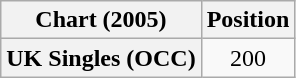<table class="wikitable plainrowheaders" style="text-align:center">
<tr>
<th>Chart (2005)</th>
<th>Position</th>
</tr>
<tr>
<th scope="row">UK Singles (OCC)</th>
<td>200</td>
</tr>
</table>
